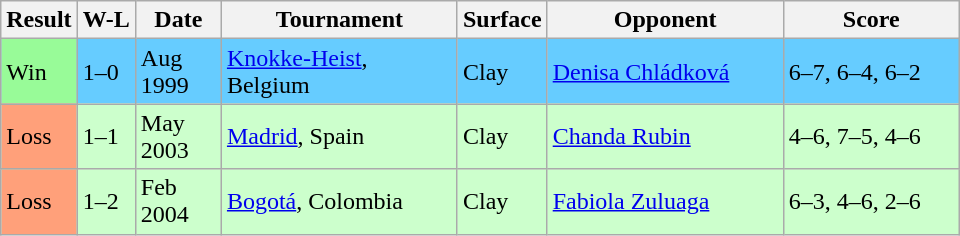<table class="sortable wikitable">
<tr>
<th>Result</th>
<th class="unsortable">W-L</th>
<th style="width:50px">Date</th>
<th style="width:150px">Tournament</th>
<th style="width:50px">Surface</th>
<th style="width:150px">Opponent</th>
<th style="width:110px" class="unsortable">Score</th>
</tr>
<tr bgcolor="66CCFF">
<td style="background:#98fb98;">Win</td>
<td>1–0</td>
<td>Aug 1999</td>
<td><a href='#'>Knokke-Heist</a>, Belgium</td>
<td>Clay</td>
<td> <a href='#'>Denisa Chládková</a></td>
<td>6–7, 6–4, 6–2</td>
</tr>
<tr bgcolor=#CCFFCC>
<td style="background:#ffa07a;">Loss</td>
<td>1–1</td>
<td>May 2003</td>
<td><a href='#'>Madrid</a>, Spain</td>
<td>Clay</td>
<td> <a href='#'>Chanda Rubin</a></td>
<td>4–6, 7–5, 4–6</td>
</tr>
<tr bgcolor=#CCFFCC>
<td style="background:#ffa07a;">Loss</td>
<td>1–2</td>
<td>Feb 2004</td>
<td><a href='#'>Bogotá</a>, Colombia</td>
<td>Clay</td>
<td> <a href='#'>Fabiola Zuluaga</a></td>
<td>6–3, 4–6, 2–6</td>
</tr>
</table>
